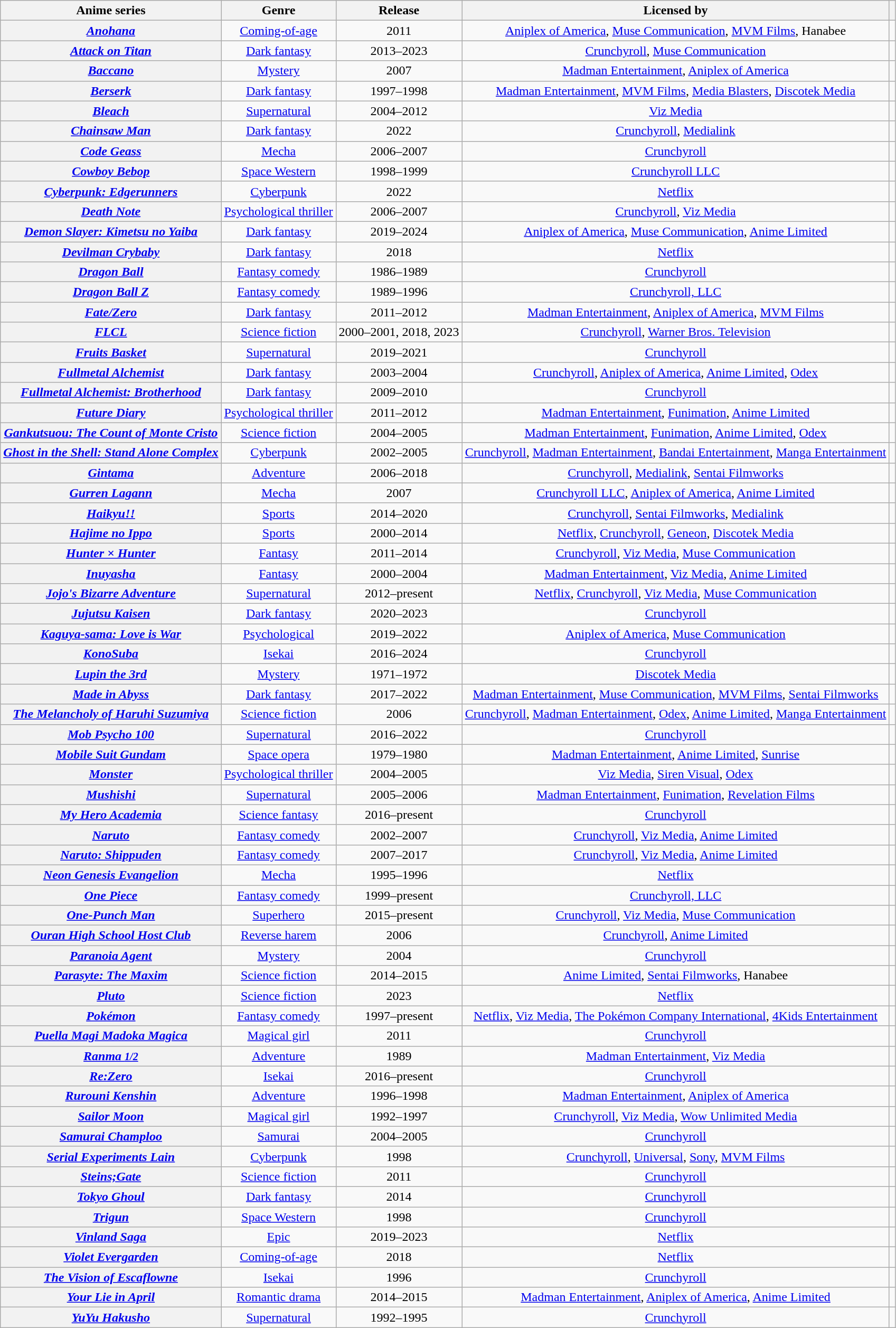<table class="wikitable sortable" style="text-align: center;">
<tr>
<th>Anime series</th>
<th>Genre</th>
<th>Release</th>
<th>Licensed by</th>
<th class="unsortable"></th>
</tr>
<tr>
<th><em><a href='#'>Anohana</a></em></th>
<td><a href='#'>Coming-of-age</a></td>
<td>2011</td>
<td><a href='#'>Aniplex of America</a>, <a href='#'>Muse Communication</a>, <a href='#'>MVM Films</a>, Hanabee</td>
<td></td>
</tr>
<tr>
<th><em><a href='#'>Attack on Titan</a></em></th>
<td><a href='#'>Dark fantasy</a></td>
<td>2013–2023</td>
<td><a href='#'>Crunchyroll</a>, <a href='#'>Muse Communication</a></td>
<td></td>
</tr>
<tr>
<th><em><a href='#'>Baccano</a></em></th>
<td><a href='#'>Mystery</a></td>
<td>2007</td>
<td><a href='#'>Madman Entertainment</a>, <a href='#'>Aniplex of America</a></td>
<td></td>
</tr>
<tr>
<th><em><a href='#'>Berserk</a></em></th>
<td><a href='#'>Dark fantasy</a></td>
<td>1997–1998</td>
<td><a href='#'>Madman Entertainment</a>, <a href='#'>MVM Films</a>, <a href='#'>Media Blasters</a>, <a href='#'>Discotek Media</a></td>
<td></td>
</tr>
<tr>
<th><em><a href='#'>Bleach</a></em></th>
<td><a href='#'>Supernatural</a></td>
<td>2004–2012</td>
<td><a href='#'>Viz Media</a></td>
<td></td>
</tr>
<tr>
<th><em><a href='#'>Chainsaw Man</a></em></th>
<td><a href='#'>Dark fantasy</a></td>
<td>2022</td>
<td><a href='#'>Crunchyroll</a>, <a href='#'>Medialink</a></td>
<td></td>
</tr>
<tr>
<th><em><a href='#'>Code Geass</a></em></th>
<td><a href='#'>Mecha</a></td>
<td>2006–2007</td>
<td><a href='#'>Crunchyroll</a></td>
<td></td>
</tr>
<tr>
<th><em><a href='#'>Cowboy Bebop</a></em></th>
<td><a href='#'>Space Western</a></td>
<td>1998–1999</td>
<td><a href='#'>Crunchyroll LLC</a></td>
<td></td>
</tr>
<tr>
<th><em><a href='#'>Cyberpunk: Edgerunners</a></em></th>
<td><a href='#'>Cyberpunk</a></td>
<td>2022</td>
<td><a href='#'>Netflix</a></td>
<td></td>
</tr>
<tr>
<th><em><a href='#'>Death Note</a></em></th>
<td><a href='#'>Psychological thriller</a></td>
<td>2006–2007</td>
<td><a href='#'>Crunchyroll</a>, <a href='#'>Viz Media</a></td>
<td></td>
</tr>
<tr>
<th><em><a href='#'>Demon Slayer: Kimetsu no Yaiba</a></em></th>
<td><a href='#'>Dark fantasy</a></td>
<td>2019–2024</td>
<td><a href='#'>Aniplex of America</a>, <a href='#'>Muse Communication</a>, <a href='#'>Anime Limited</a></td>
<td></td>
</tr>
<tr>
<th><em><a href='#'>Devilman Crybaby</a></em></th>
<td><a href='#'>Dark fantasy</a></td>
<td>2018</td>
<td><a href='#'>Netflix</a></td>
<td></td>
</tr>
<tr>
<th><em><a href='#'>Dragon Ball</a></em></th>
<td><a href='#'>Fantasy comedy</a></td>
<td>1986–1989</td>
<td><a href='#'>Crunchyroll</a></td>
<td></td>
</tr>
<tr>
<th><em><a href='#'>Dragon Ball Z</a></em></th>
<td><a href='#'>Fantasy comedy</a></td>
<td>1989–1996</td>
<td><a href='#'>Crunchyroll, LLC</a></td>
<td></td>
</tr>
<tr>
<th><em><a href='#'>Fate/Zero</a></em></th>
<td><a href='#'>Dark fantasy</a></td>
<td>2011–2012</td>
<td><a href='#'>Madman Entertainment</a>, <a href='#'>Aniplex of America</a>, <a href='#'>MVM Films</a></td>
<td></td>
</tr>
<tr>
<th><em><a href='#'>FLCL</a></em></th>
<td><a href='#'>Science fiction</a></td>
<td>2000–2001, 2018, 2023</td>
<td><a href='#'>Crunchyroll</a>, <a href='#'>Warner Bros. Television</a></td>
<td></td>
</tr>
<tr>
<th><em><a href='#'>Fruits Basket</a></em></th>
<td><a href='#'>Supernatural</a></td>
<td>2019–2021</td>
<td><a href='#'>Crunchyroll</a></td>
<td></td>
</tr>
<tr>
<th><em><a href='#'>Fullmetal Alchemist</a></em></th>
<td><a href='#'>Dark fantasy</a></td>
<td>2003–2004</td>
<td><a href='#'>Crunchyroll</a>, <a href='#'>Aniplex of America</a>, <a href='#'>Anime Limited</a>, <a href='#'>Odex</a></td>
<td></td>
</tr>
<tr>
<th><em><a href='#'>Fullmetal Alchemist: Brotherhood</a></em></th>
<td><a href='#'>Dark fantasy</a></td>
<td>2009–2010</td>
<td><a href='#'>Crunchyroll</a></td>
<td></td>
</tr>
<tr>
<th><em><a href='#'>Future Diary</a></em></th>
<td><a href='#'>Psychological thriller</a></td>
<td>2011–2012</td>
<td><a href='#'>Madman Entertainment</a>, <a href='#'>Funimation</a>, <a href='#'>Anime Limited</a></td>
<td></td>
</tr>
<tr>
<th><em><a href='#'>Gankutsuou: The Count of Monte Cristo</a></em></th>
<td><a href='#'>Science fiction</a></td>
<td>2004–2005</td>
<td><a href='#'>Madman Entertainment</a>, <a href='#'>Funimation</a>, <a href='#'>Anime Limited</a>, <a href='#'>Odex</a></td>
<td></td>
</tr>
<tr>
<th><em><a href='#'>Ghost in the Shell: Stand Alone Complex</a></em></th>
<td><a href='#'>Cyberpunk</a></td>
<td>2002–2005</td>
<td><a href='#'>Crunchyroll</a>, <a href='#'>Madman Entertainment</a>, <a href='#'>Bandai Entertainment</a>, <a href='#'>Manga Entertainment</a></td>
<td></td>
</tr>
<tr>
<th><em><a href='#'>Gintama</a></em></th>
<td><a href='#'>Adventure</a></td>
<td>2006–2018</td>
<td><a href='#'>Crunchyroll</a>, <a href='#'>Medialink</a>, <a href='#'>Sentai Filmworks</a></td>
<td></td>
</tr>
<tr>
<th><em><a href='#'>Gurren Lagann</a></em></th>
<td><a href='#'>Mecha</a></td>
<td>2007</td>
<td><a href='#'>Crunchyroll LLC</a>, <a href='#'>Aniplex of America</a>, <a href='#'>Anime Limited</a></td>
<td></td>
</tr>
<tr>
<th><em><a href='#'>Haikyu&excl;&excl;</a></em></th>
<td><a href='#'>Sports</a></td>
<td>2014–2020</td>
<td><a href='#'>Crunchyroll</a>, <a href='#'>Sentai Filmworks</a>, <a href='#'>Medialink</a></td>
<td></td>
</tr>
<tr>
<th><em><a href='#'>Hajime no Ippo</a></em></th>
<td><a href='#'>Sports</a></td>
<td>2000–2014</td>
<td><a href='#'>Netflix</a>, <a href='#'>Crunchyroll</a>, <a href='#'>Geneon</a>, <a href='#'>Discotek Media</a></td>
<td></td>
</tr>
<tr>
<th><em><a href='#'>Hunter × Hunter</a></em></th>
<td><a href='#'>Fantasy</a></td>
<td>2011–2014</td>
<td><a href='#'>Crunchyroll</a>, <a href='#'>Viz Media</a>, <a href='#'>Muse Communication</a></td>
<td></td>
</tr>
<tr>
<th><em><a href='#'>Inuyasha</a></em></th>
<td><a href='#'>Fantasy</a></td>
<td>2000–2004</td>
<td><a href='#'>Madman Entertainment</a>, <a href='#'>Viz Media</a>, <a href='#'>Anime Limited</a></td>
<td></td>
</tr>
<tr>
<th><em><a href='#'>Jojo's Bizarre Adventure</a></em></th>
<td><a href='#'>Supernatural</a></td>
<td>2012–present</td>
<td><a href='#'>Netflix</a>, <a href='#'>Crunchyroll</a>, <a href='#'>Viz Media</a>, <a href='#'>Muse Communication</a></td>
<td></td>
</tr>
<tr>
<th><em><a href='#'>Jujutsu Kaisen</a></em></th>
<td><a href='#'>Dark fantasy</a></td>
<td>2020–2023</td>
<td><a href='#'>Crunchyroll</a></td>
<td></td>
</tr>
<tr>
<th><em><a href='#'>Kaguya-sama: Love is War</a></em></th>
<td><a href='#'>Psychological</a></td>
<td>2019–2022</td>
<td><a href='#'>Aniplex of America</a>, <a href='#'>Muse Communication</a></td>
<td></td>
</tr>
<tr>
<th><em><a href='#'>KonoSuba</a></em></th>
<td><a href='#'>Isekai</a></td>
<td>2016–2024</td>
<td><a href='#'>Crunchyroll</a></td>
<td></td>
</tr>
<tr>
<th><em><a href='#'>Lupin the 3rd</a></em></th>
<td><a href='#'>Mystery</a></td>
<td>1971–1972</td>
<td><a href='#'>Discotek Media</a></td>
<td></td>
</tr>
<tr>
<th><em><a href='#'>Made in Abyss</a></em></th>
<td><a href='#'>Dark fantasy</a></td>
<td>2017–2022</td>
<td><a href='#'>Madman Entertainment</a>, <a href='#'>Muse Communication</a>, <a href='#'>MVM Films</a>, <a href='#'>Sentai Filmworks</a></td>
<td></td>
</tr>
<tr>
<th><em><a href='#'>The Melancholy of Haruhi Suzumiya</a></em></th>
<td><a href='#'>Science fiction</a></td>
<td>2006</td>
<td><a href='#'>Crunchyroll</a>, <a href='#'>Madman Entertainment</a>, <a href='#'>Odex</a>, <a href='#'>Anime Limited</a>, <a href='#'>Manga Entertainment</a></td>
<td></td>
</tr>
<tr>
<th><em><a href='#'>Mob Psycho 100</a></em></th>
<td><a href='#'>Supernatural</a></td>
<td>2016–2022</td>
<td><a href='#'>Crunchyroll</a></td>
<td></td>
</tr>
<tr>
<th><em><a href='#'>Mobile Suit Gundam</a></em></th>
<td><a href='#'>Space opera</a></td>
<td>1979–1980</td>
<td><a href='#'>Madman Entertainment</a>, <a href='#'>Anime Limited</a>, <a href='#'>Sunrise</a></td>
<td></td>
</tr>
<tr>
<th><em><a href='#'>Monster</a></em></th>
<td><a href='#'>Psychological thriller</a></td>
<td>2004–2005</td>
<td><a href='#'>Viz Media</a>, <a href='#'>Siren Visual</a>, <a href='#'>Odex</a></td>
<td></td>
</tr>
<tr>
<th><em><a href='#'>Mushishi</a></em></th>
<td><a href='#'>Supernatural</a></td>
<td>2005–2006</td>
<td><a href='#'>Madman Entertainment</a>, <a href='#'>Funimation</a>, <a href='#'>Revelation Films</a></td>
<td></td>
</tr>
<tr>
<th><em><a href='#'>My Hero Academia</a></em></th>
<td><a href='#'>Science fantasy</a></td>
<td>2016–present</td>
<td><a href='#'>Crunchyroll</a></td>
<td></td>
</tr>
<tr>
<th><em><a href='#'>Naruto</a></em></th>
<td><a href='#'>Fantasy comedy</a></td>
<td>2002–2007</td>
<td><a href='#'>Crunchyroll</a>, <a href='#'>Viz Media</a>, <a href='#'>Anime Limited</a></td>
<td></td>
</tr>
<tr>
<th><em><a href='#'>Naruto: Shippuden</a></em></th>
<td><a href='#'>Fantasy comedy</a></td>
<td>2007–2017</td>
<td><a href='#'>Crunchyroll</a>, <a href='#'>Viz Media</a>, <a href='#'>Anime Limited</a></td>
<td></td>
</tr>
<tr>
<th><em><a href='#'>Neon Genesis Evangelion</a></em></th>
<td><a href='#'>Mecha</a></td>
<td>1995–1996</td>
<td><a href='#'>Netflix</a></td>
<td></td>
</tr>
<tr>
<th><em><a href='#'>One Piece</a></em></th>
<td><a href='#'>Fantasy comedy</a></td>
<td>1999–present</td>
<td><a href='#'>Crunchyroll, LLC</a></td>
<td></td>
</tr>
<tr>
<th><em><a href='#'>One-Punch Man</a></em></th>
<td><a href='#'>Superhero</a></td>
<td>2015–present</td>
<td><a href='#'>Crunchyroll</a>, <a href='#'>Viz Media</a>, <a href='#'>Muse Communication</a></td>
<td></td>
</tr>
<tr>
<th><em><a href='#'>Ouran High School Host Club</a></em></th>
<td><a href='#'>Reverse harem</a></td>
<td>2006</td>
<td><a href='#'>Crunchyroll</a>, <a href='#'>Anime Limited</a></td>
<td></td>
</tr>
<tr>
<th><em><a href='#'>Paranoia Agent</a></em></th>
<td><a href='#'>Mystery</a></td>
<td>2004</td>
<td><a href='#'>Crunchyroll</a></td>
<td></td>
</tr>
<tr>
<th><em><a href='#'>Parasyte: The Maxim</a></em></th>
<td><a href='#'>Science fiction</a></td>
<td>2014–2015</td>
<td><a href='#'>Anime Limited</a>, <a href='#'>Sentai Filmworks</a>, Hanabee</td>
<td></td>
</tr>
<tr>
<th><em><a href='#'>Pluto</a></em></th>
<td><a href='#'>Science fiction</a></td>
<td>2023</td>
<td><a href='#'>Netflix</a></td>
<td></td>
</tr>
<tr>
<th><em><a href='#'>Pokémon</a></em></th>
<td><a href='#'>Fantasy comedy</a></td>
<td>1997–present</td>
<td><a href='#'>Netflix</a>, <a href='#'>Viz Media</a>, <a href='#'>The Pokémon Company International</a>, <a href='#'>4Kids Entertainment</a></td>
<td></td>
</tr>
<tr>
<th><em><a href='#'>Puella Magi Madoka Magica</a></em></th>
<td><a href='#'>Magical girl</a></td>
<td>2011</td>
<td><a href='#'>Crunchyroll</a></td>
<td></td>
</tr>
<tr>
<th><em><a href='#'>Ranma <small>1/2</small></a></em></th>
<td><a href='#'>Adventure</a></td>
<td>1989</td>
<td><a href='#'>Madman Entertainment</a>, <a href='#'>Viz Media</a></td>
<td></td>
</tr>
<tr>
<th><em><a href='#'>Re:Zero</a></em></th>
<td><a href='#'>Isekai</a></td>
<td>2016–present</td>
<td><a href='#'>Crunchyroll</a></td>
<td></td>
</tr>
<tr>
<th><em><a href='#'>Rurouni Kenshin</a></em></th>
<td><a href='#'>Adventure</a></td>
<td>1996–1998</td>
<td><a href='#'>Madman Entertainment</a>, <a href='#'>Aniplex of America</a></td>
<td></td>
</tr>
<tr>
<th><em><a href='#'>Sailor Moon</a></em></th>
<td><a href='#'>Magical girl</a></td>
<td>1992–1997</td>
<td><a href='#'>Crunchyroll</a>, <a href='#'>Viz Media</a>, <a href='#'>Wow Unlimited Media</a></td>
<td></td>
</tr>
<tr>
<th><em><a href='#'>Samurai Champloo</a></em></th>
<td><a href='#'>Samurai</a></td>
<td>2004–2005</td>
<td><a href='#'>Crunchyroll</a></td>
<td></td>
</tr>
<tr>
<th><em><a href='#'>Serial Experiments Lain</a></em></th>
<td><a href='#'>Cyberpunk</a></td>
<td>1998</td>
<td><a href='#'>Crunchyroll</a>, <a href='#'>Universal</a>, <a href='#'>Sony</a>, <a href='#'>MVM Films</a></td>
<td></td>
</tr>
<tr>
<th><em><a href='#'>Steins;Gate</a></em></th>
<td><a href='#'>Science fiction</a></td>
<td>2011</td>
<td><a href='#'>Crunchyroll</a></td>
<td></td>
</tr>
<tr>
<th><em><a href='#'>Tokyo Ghoul</a></em></th>
<td><a href='#'>Dark fantasy</a></td>
<td>2014</td>
<td><a href='#'>Crunchyroll</a></td>
<td></td>
</tr>
<tr>
<th><em><a href='#'>Trigun</a></em></th>
<td><a href='#'>Space Western</a></td>
<td>1998</td>
<td><a href='#'>Crunchyroll</a></td>
<td></td>
</tr>
<tr>
<th><em><a href='#'>Vinland Saga</a></em></th>
<td><a href='#'>Epic</a></td>
<td>2019–2023</td>
<td><a href='#'>Netflix</a></td>
<td></td>
</tr>
<tr>
<th><em><a href='#'>Violet Evergarden</a></em></th>
<td><a href='#'>Coming-of-age</a></td>
<td>2018</td>
<td><a href='#'>Netflix</a></td>
<td></td>
</tr>
<tr>
<th><em><a href='#'>The Vision of Escaflowne</a></em></th>
<td><a href='#'>Isekai</a></td>
<td>1996</td>
<td><a href='#'>Crunchyroll</a></td>
<td></td>
</tr>
<tr>
<th><em><a href='#'>Your Lie in April</a></em></th>
<td><a href='#'>Romantic drama</a></td>
<td>2014–2015</td>
<td><a href='#'>Madman Entertainment</a>, <a href='#'>Aniplex of America</a>, <a href='#'>Anime Limited</a></td>
<td></td>
</tr>
<tr>
<th><em><a href='#'>YuYu Hakusho</a></em></th>
<td><a href='#'>Supernatural</a></td>
<td>1992–1995</td>
<td><a href='#'>Crunchyroll</a></td>
<td></td>
</tr>
</table>
